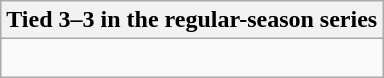<table class="wikitable collapsible collapsed">
<tr>
<th>Tied 3–3 in the regular-season series</th>
</tr>
<tr>
<td><br>




</td>
</tr>
</table>
